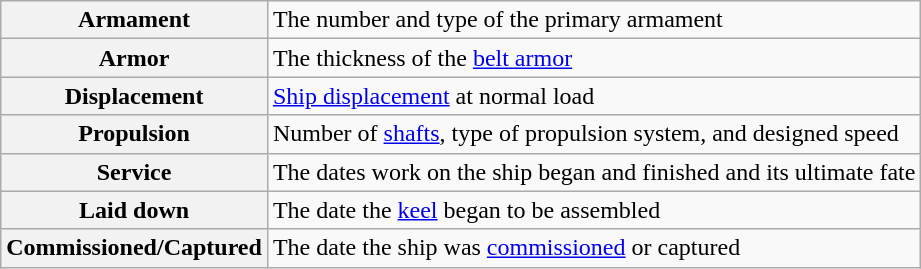<table class="wikitable plainrowheaders" style="float: left; margin: 0 0 0 1em;">
<tr>
<th scope="row">Armament</th>
<td>The number and type of the primary armament</td>
</tr>
<tr>
<th scope="row">Armor</th>
<td>The thickness of the <a href='#'>belt armor</a></td>
</tr>
<tr>
<th scope="row">Displacement</th>
<td><a href='#'>Ship displacement</a> at normal load</td>
</tr>
<tr>
<th scope="row">Propulsion</th>
<td>Number of <a href='#'>shafts</a>, type of propulsion system, and designed speed</td>
</tr>
<tr>
<th scope="row">Service</th>
<td>The dates work on the ship began and finished and its ultimate fate</td>
</tr>
<tr>
<th scope="row">Laid down</th>
<td>The date the <a href='#'>keel</a> began to be assembled</td>
</tr>
<tr>
<th scope="row">Commissioned/Captured</th>
<td>The date the ship was <a href='#'>commissioned</a> or captured</td>
</tr>
</table>
